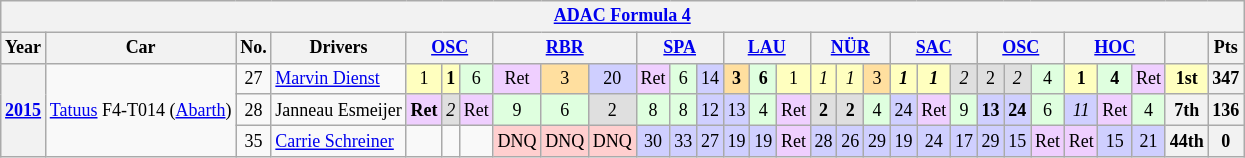<table class="wikitable collapsible collapsed" style="text-align:center; font-size:75%">
<tr>
<th colspan=30><a href='#'>ADAC Formula 4</a></th>
</tr>
<tr>
<th>Year</th>
<th>Car</th>
<th>No.</th>
<th>Drivers</th>
<th colspan=3><a href='#'>OSC</a><br></th>
<th colspan=3><a href='#'>RBR</a><br></th>
<th colspan=3><a href='#'>SPA</a><br></th>
<th colspan=3><a href='#'>LAU</a><br></th>
<th colspan=3><a href='#'>NÜR</a><br></th>
<th colspan=3><a href='#'>SAC</a><br></th>
<th colspan=3><a href='#'>OSC</a><br></th>
<th colspan=3><a href='#'>HOC</a><br></th>
<th></th>
<th>Pts</th>
</tr>
<tr>
<th rowspan=3><a href='#'>2015</a></th>
<td rowspan=3><a href='#'>Tatuus</a> F4-T014 (<a href='#'>Abarth</a>)</td>
<td>27</td>
<td align=left> <a href='#'>Marvin Dienst</a></td>
<td style="background:#FFFFBF;">1</td>
<td style="background:#FFFFBF;"><strong>1</strong></td>
<td style="background:#DFFFDF;">6</td>
<td style="background:#EFCFFF;">Ret</td>
<td style="background:#FFDF9F;">3</td>
<td style="background:#CFCFFF;">20</td>
<td style="background:#EFCFFF;">Ret</td>
<td style="background:#DFFFDF;">6</td>
<td style="background:#CFCFFF;">14</td>
<td style="background:#FFDF9F;"><strong>3</strong></td>
<td style="background:#DFFFDF;"><strong>6</strong></td>
<td style="background:#FFFFBF;">1</td>
<td style="background:#FFFFBF;"><em>1</em></td>
<td style="background:#FFFFBF;"><em>1</em></td>
<td style="background:#FFDF9F;">3</td>
<td style="background:#FFFFBF;"><strong><em>1</em></strong></td>
<td style="background:#FFFFBF;"><strong><em>1</em></strong></td>
<td style="background:#DFDFDF;"><em>2</em></td>
<td style="background:#DFDFDF;">2</td>
<td style="background:#DFDFDF;"><em>2</em></td>
<td style="background:#DFFFDF;">4</td>
<td style="background:#FFFFBF;"><strong>1</strong></td>
<td style="background:#DFFFDF;"><strong>4</strong></td>
<td style="background:#EFCFFF;">Ret</td>
<th style="background:#FFFFBF;"><strong>1st</strong></th>
<th>347</th>
</tr>
<tr>
<td>28</td>
<td align=left> Janneau Esmeijer</td>
<td style="background:#EFCFFF;"><strong>Ret</strong></td>
<td style="background:#DFDFDF;"><em>2</em></td>
<td style="background:#EFCFFF;">Ret</td>
<td style="background:#DFFFDF;">9</td>
<td style="background:#DFFFDF;">6</td>
<td style="background:#DFDFDF;">2</td>
<td style="background:#DFFFDF;">8</td>
<td style="background:#DFFFDF;">8</td>
<td style="background:#CFCFFF;">12</td>
<td style="background:#CFCFFF;">13</td>
<td style="background:#DFFFDF;">4</td>
<td style="background:#EFCFFF;">Ret</td>
<td style="background:#DFDFDF;"><strong>2</strong></td>
<td style="background:#DFDFDF;"><strong>2</strong></td>
<td style="background:#DFFFDF;">4</td>
<td style="background:#CFCFFF;">24</td>
<td style="background:#EFCFFF;">Ret</td>
<td style="background:#DFFFDF;">9</td>
<td style="background:#CFCFFF;"><strong>13</strong></td>
<td style="background:#CFCFFF;"><strong>24</strong></td>
<td style="background:#DFFFDF;">6</td>
<td style="background:#CFCFFF;"><em>11</em></td>
<td style="background:#EFCFFF;">Ret</td>
<td style="background:#DFFFDF;">4</td>
<th>7th</th>
<th>136</th>
</tr>
<tr>
<td>35</td>
<td align=left> <a href='#'>Carrie Schreiner</a></td>
<td></td>
<td></td>
<td></td>
<td style="background:#FFCFCF;">DNQ</td>
<td style="background:#FFCFCF;">DNQ</td>
<td style="background:#FFCFCF;">DNQ</td>
<td style="background:#CFCFFF;">30</td>
<td style="background:#CFCFFF;">33</td>
<td style="background:#CFCFFF;">27</td>
<td style="background:#CFCFFF;">19</td>
<td style="background:#CFCFFF;">19</td>
<td style="background:#EFCFFF;">Ret</td>
<td style="background:#CFCFFF;">28</td>
<td style="background:#CFCFFF;">26</td>
<td style="background:#CFCFFF;">29</td>
<td style="background:#CFCFFF;">19</td>
<td style="background:#CFCFFF;">24</td>
<td style="background:#CFCFFF;">17</td>
<td style="background:#CFCFFF;">29</td>
<td style="background:#CFCFFF;">15</td>
<td style="background:#EFCFFF;">Ret</td>
<td style="background:#EFCFFF;">Ret</td>
<td style="background:#CFCFFF;">15</td>
<td style="background:#CFCFFF;">21</td>
<th>44th</th>
<th>0</th>
</tr>
</table>
